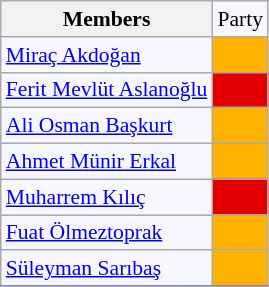<table class=wikitable style="border:1px solid #8888aa; background-color:#f7f8ff; padding:0px; font-size:90%;">
<tr>
<th>Members</th>
<td>Party</td>
</tr>
<tr>
<td><a href='#'>Miraç Akdoğan</a></td>
<td style="background: #ffb300"></td>
</tr>
<tr>
<td><a href='#'>Ferit Mevlüt Aslanoğlu</a></td>
<td style="background: #e30000"></td>
</tr>
<tr>
<td><a href='#'>Ali Osman Başkurt</a></td>
<td style="background: #ffb300"></td>
</tr>
<tr>
<td><a href='#'>Ahmet Münir Erkal</a></td>
<td style="background: #ffb300"></td>
</tr>
<tr>
<td><a href='#'>Muharrem Kılıç</a></td>
<td style="background: #e30000"></td>
</tr>
<tr>
<td><a href='#'>Fuat Ölmeztoprak</a></td>
<td style="background: #ffb300"></td>
</tr>
<tr>
<td><a href='#'>Süleyman Sarıbaş</a></td>
<td style="background: #ffb300"></td>
</tr>
<tr>
</tr>
</table>
